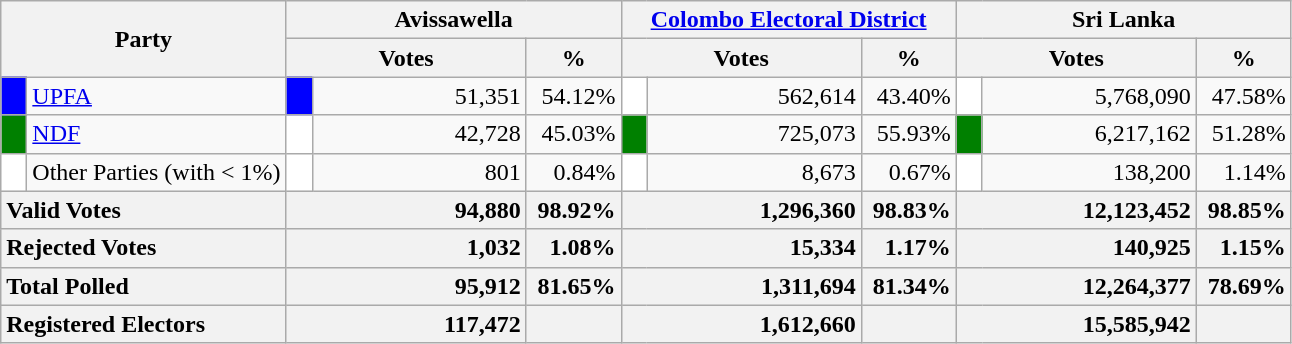<table class="wikitable">
<tr>
<th colspan="2" width="144px"rowspan="2">Party</th>
<th colspan="3" width="216px">Avissawella</th>
<th colspan="3" width="216px"><a href='#'>Colombo Electoral District</a></th>
<th colspan="3" width="216px">Sri Lanka</th>
</tr>
<tr>
<th colspan="2" width="144px">Votes</th>
<th>%</th>
<th colspan="2" width="144px">Votes</th>
<th>%</th>
<th colspan="2" width="144px">Votes</th>
<th>%</th>
</tr>
<tr>
<td style="background-color:blue;" width="10px"></td>
<td style="text-align:left;"><a href='#'>UPFA</a></td>
<td style="background-color:blue;" width="10px"></td>
<td style="text-align:right;">51,351</td>
<td style="text-align:right;">54.12%</td>
<td style="background-color:white;" width="10px"></td>
<td style="text-align:right;">562,614</td>
<td style="text-align:right;">43.40%</td>
<td style="background-color:white;" width="10px"></td>
<td style="text-align:right;">5,768,090</td>
<td style="text-align:right;">47.58%</td>
</tr>
<tr>
<td style="background-color:green;" width="10px"></td>
<td style="text-align:left;"><a href='#'>NDF</a></td>
<td style="background-color:white;" width="10px"></td>
<td style="text-align:right;">42,728</td>
<td style="text-align:right;">45.03%</td>
<td style="background-color:green;" width="10px"></td>
<td style="text-align:right;">725,073</td>
<td style="text-align:right;">55.93%</td>
<td style="background-color:green;" width="10px"></td>
<td style="text-align:right;">6,217,162</td>
<td style="text-align:right;">51.28%</td>
</tr>
<tr>
<td style="background-color:white;" width="10px"></td>
<td style="text-align:left;">Other Parties (with < 1%)</td>
<td style="background-color:white;" width="10px"></td>
<td style="text-align:right;">801</td>
<td style="text-align:right;">0.84%</td>
<td style="background-color:white;" width="10px"></td>
<td style="text-align:right;">8,673</td>
<td style="text-align:right;">0.67%</td>
<td style="background-color:white;" width="10px"></td>
<td style="text-align:right;">138,200</td>
<td style="text-align:right;">1.14%</td>
</tr>
<tr>
<th colspan="2" width="144px"style="text-align:left;">Valid Votes</th>
<th style="text-align:right;"colspan="2" width="144px">94,880</th>
<th style="text-align:right;">98.92%</th>
<th style="text-align:right;"colspan="2" width="144px">1,296,360</th>
<th style="text-align:right;">98.83%</th>
<th style="text-align:right;"colspan="2" width="144px">12,123,452</th>
<th style="text-align:right;">98.85%</th>
</tr>
<tr>
<th colspan="2" width="144px"style="text-align:left;">Rejected Votes</th>
<th style="text-align:right;"colspan="2" width="144px">1,032</th>
<th style="text-align:right;">1.08%</th>
<th style="text-align:right;"colspan="2" width="144px">15,334</th>
<th style="text-align:right;">1.17%</th>
<th style="text-align:right;"colspan="2" width="144px">140,925</th>
<th style="text-align:right;">1.15%</th>
</tr>
<tr>
<th colspan="2" width="144px"style="text-align:left;">Total Polled</th>
<th style="text-align:right;"colspan="2" width="144px">95,912</th>
<th style="text-align:right;">81.65%</th>
<th style="text-align:right;"colspan="2" width="144px">1,311,694</th>
<th style="text-align:right;">81.34%</th>
<th style="text-align:right;"colspan="2" width="144px">12,264,377</th>
<th style="text-align:right;">78.69%</th>
</tr>
<tr>
<th colspan="2" width="144px"style="text-align:left;">Registered Electors</th>
<th style="text-align:right;"colspan="2" width="144px">117,472</th>
<th></th>
<th style="text-align:right;"colspan="2" width="144px">1,612,660</th>
<th></th>
<th style="text-align:right;"colspan="2" width="144px">15,585,942</th>
<th></th>
</tr>
</table>
